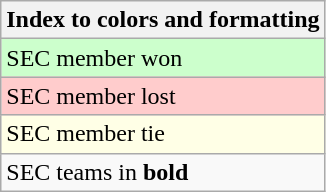<table class="wikitable">
<tr>
<th>Index to colors and formatting</th>
</tr>
<tr bgcolor=#ccffcc>
<td>SEC member won</td>
</tr>
<tr bgcolor=#ffcccc>
<td>SEC member lost</td>
</tr>
<tr bgcolor=#ffffe6>
<td>SEC member tie</td>
</tr>
<tr>
<td>SEC teams in <strong>bold</strong></td>
</tr>
</table>
